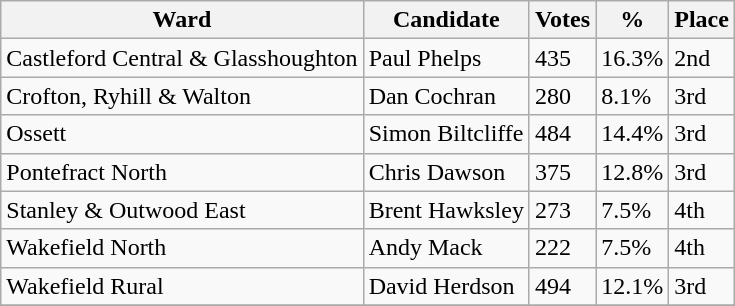<table class="wikitable">
<tr>
<th>Ward</th>
<th>Candidate</th>
<th>Votes</th>
<th>%</th>
<th>Place</th>
</tr>
<tr>
<td>Castleford Central & Glasshoughton</td>
<td>Paul Phelps</td>
<td>435</td>
<td>16.3%</td>
<td>2nd</td>
</tr>
<tr>
<td>Crofton, Ryhill & Walton</td>
<td>Dan Cochran</td>
<td>280</td>
<td>8.1%</td>
<td>3rd</td>
</tr>
<tr>
<td>Ossett</td>
<td>Simon Biltcliffe</td>
<td>484</td>
<td>14.4%</td>
<td>3rd</td>
</tr>
<tr>
<td>Pontefract North</td>
<td>Chris Dawson</td>
<td>375</td>
<td>12.8%</td>
<td>3rd</td>
</tr>
<tr>
<td>Stanley & Outwood East</td>
<td>Brent Hawksley</td>
<td>273</td>
<td>7.5%</td>
<td>4th</td>
</tr>
<tr>
<td>Wakefield North</td>
<td>Andy Mack</td>
<td>222</td>
<td>7.5%</td>
<td>4th</td>
</tr>
<tr>
<td>Wakefield Rural</td>
<td>David Herdson</td>
<td>494</td>
<td>12.1%</td>
<td>3rd</td>
</tr>
<tr>
</tr>
</table>
